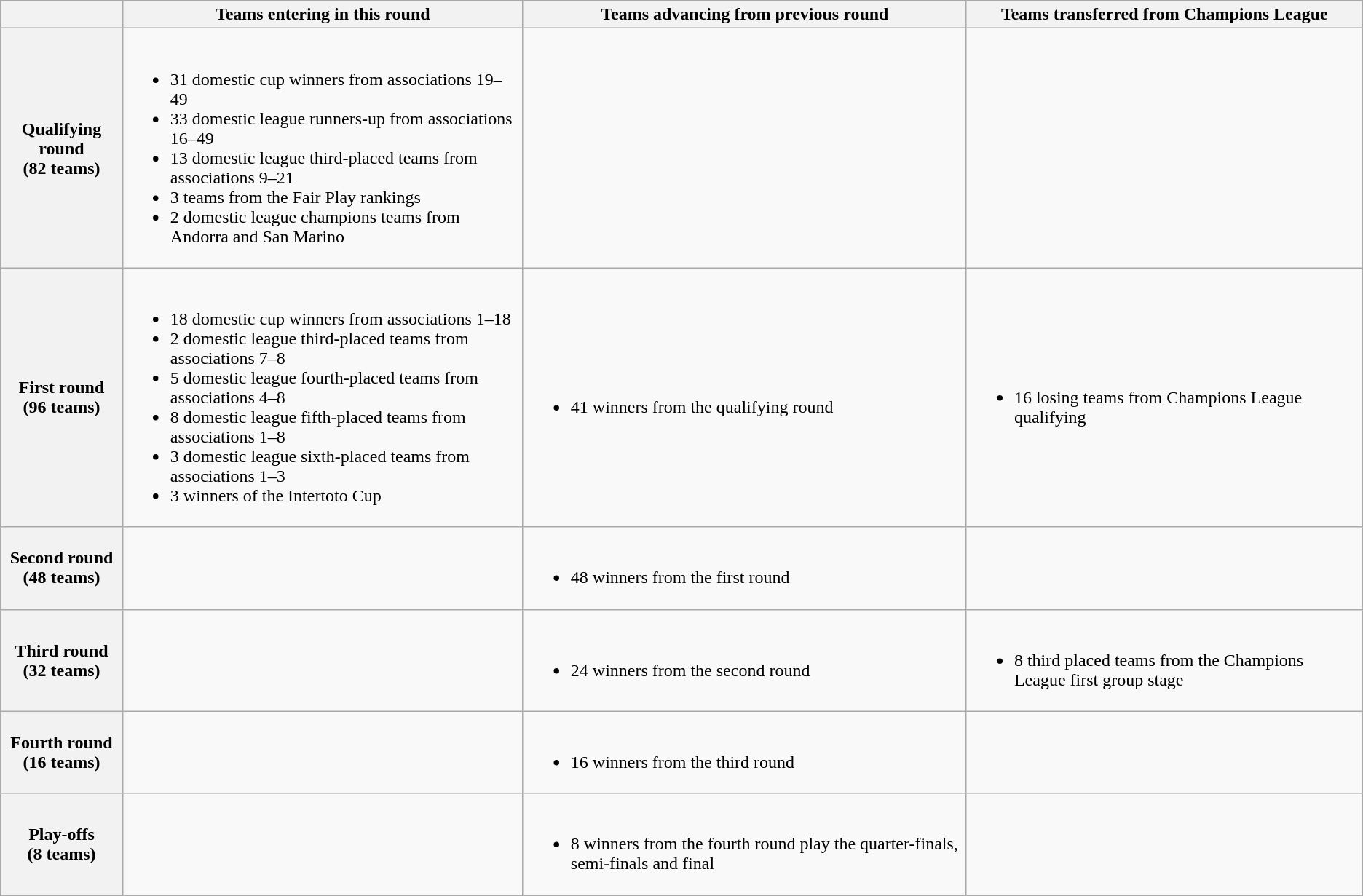<table class="wikitable">
<tr>
<th></th>
<th>Teams entering in this round</th>
<th>Teams advancing from previous round</th>
<th>Teams transferred from Champions League</th>
</tr>
<tr>
<th>Qualifying round<br>(82 teams)</th>
<td><br><ul><li>31 domestic cup winners from associations 19–49</li><li>33 domestic league runners-up from associations 16–49</li><li>13 domestic league third-placed teams from associations 9–21</li><li>3 teams from the Fair Play rankings</li><li>2 domestic league champions teams from Andorra and San Marino</li></ul></td>
<td></td>
<td></td>
</tr>
<tr>
<th>First round<br>(96 teams)</th>
<td><br><ul><li>18 domestic cup winners from associations 1–18</li><li>2 domestic league third-placed teams from associations 7–8</li><li>5 domestic league fourth-placed teams from associations 4–8</li><li>8 domestic league fifth-placed teams from associations 1–8</li><li>3 domestic league sixth-placed teams from associations 1–3</li><li>3 winners of the Intertoto Cup</li></ul></td>
<td><br><ul><li>41 winners from the qualifying round</li></ul></td>
<td><br><ul><li>16 losing teams from Champions League qualifying</li></ul></td>
</tr>
<tr>
<th>Second round<br>(48 teams)</th>
<td></td>
<td><br><ul><li>48 winners from the first round</li></ul></td>
<td></td>
</tr>
<tr>
<th>Third round<br>(32 teams)</th>
<td></td>
<td><br><ul><li>24 winners from the second round</li></ul></td>
<td><br><ul><li>8 third placed teams from the Champions League first group stage</li></ul></td>
</tr>
<tr>
<th>Fourth round<br>(16 teams)</th>
<td></td>
<td><br><ul><li>16 winners from the third round</li></ul></td>
<td></td>
</tr>
<tr>
<th>Play-offs<br>(8 teams)</th>
<td></td>
<td><br><ul><li>8 winners from the fourth round play the quarter-finals, semi-finals and final</li></ul></td>
<td></td>
</tr>
</table>
